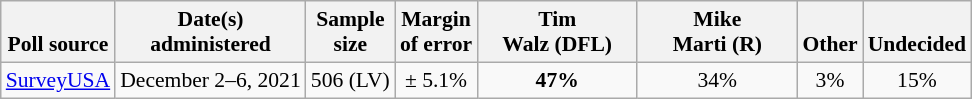<table class="wikitable" style="font-size:90%;text-align:center;">
<tr valign=bottom>
<th>Poll source</th>
<th>Date(s)<br>administered</th>
<th>Sample<br>size</th>
<th>Margin<br>of error</th>
<th style="width:100px;">Tim<br>Walz (DFL)</th>
<th style="width:100px;">Mike<br>Marti (R)</th>
<th>Other</th>
<th>Undecided</th>
</tr>
<tr>
<td style="text-align:left;"><a href='#'>SurveyUSA</a></td>
<td>December 2–6, 2021</td>
<td>506 (LV)</td>
<td>± 5.1%</td>
<td><strong>47%</strong></td>
<td>34%</td>
<td>3%</td>
<td>15%</td>
</tr>
</table>
